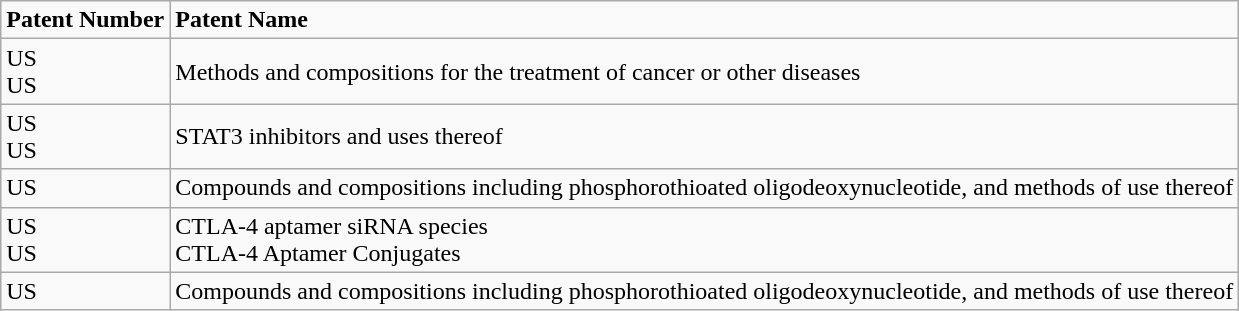<table class="wikitable">
<tr>
<td><strong>Patent Number</strong></td>
<td><strong>Patent Name</strong></td>
</tr>
<tr>
<td>US <br>US </td>
<td>Methods and compositions for the treatment of cancer or other diseases</td>
</tr>
<tr>
<td>US <br>US </td>
<td>STAT3 inhibitors and uses thereof</td>
</tr>
<tr>
<td>US </td>
<td>Compounds and compositions including phosphorothioated oligodeoxynucleotide, and methods of use thereof</td>
</tr>
<tr>
<td>US <br>US </td>
<td>CTLA-4 aptamer siRNA species<br>CTLA-4 Aptamer Conjugates</td>
</tr>
<tr>
<td>US </td>
<td>Compounds and compositions including phosphorothioated oligodeoxynucleotide, and methods of use thereof</td>
</tr>
</table>
